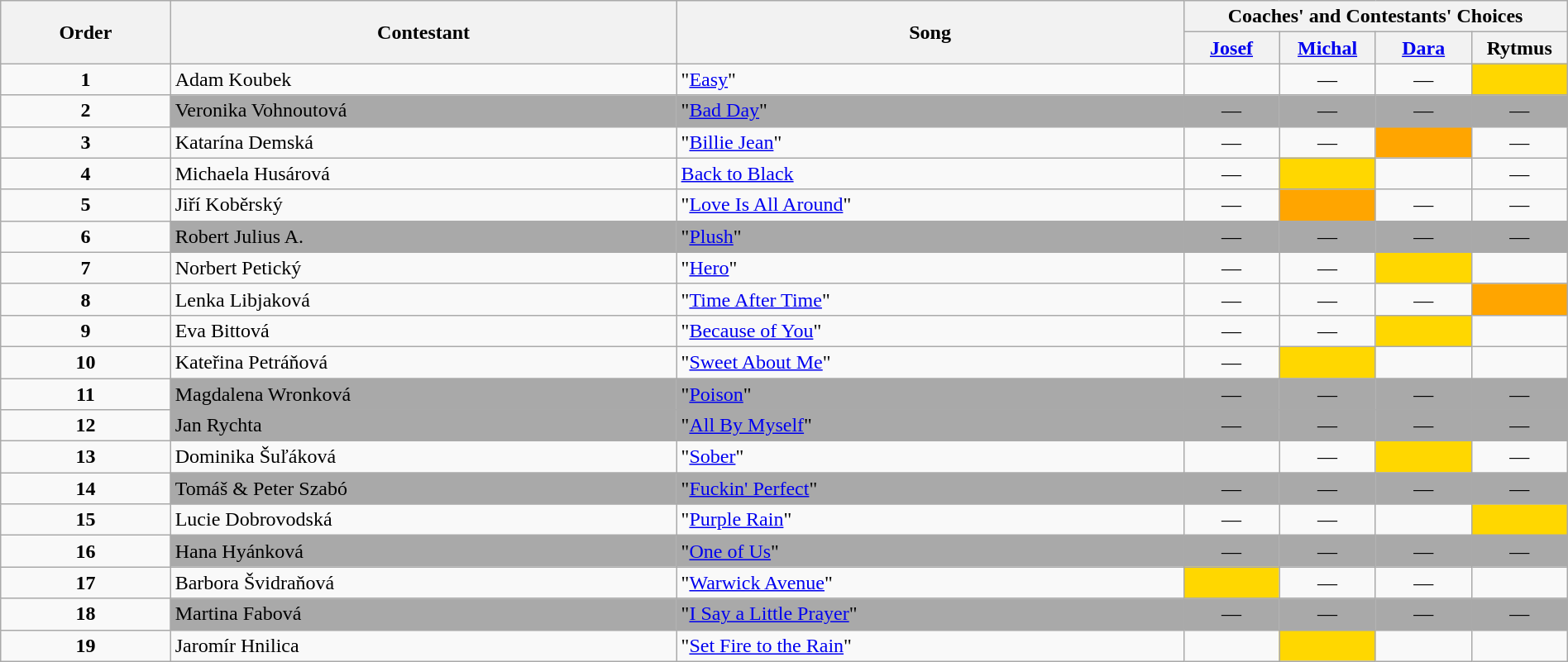<table class="wikitable" style="width:100%;">
<tr>
<th rowspan=2>Order</th>
<th rowspan=2>Contestant</th>
<th rowspan=2>Song</th>
<th colspan=4>Coaches' and Contestants' Choices</th>
</tr>
<tr>
<th width="70"><a href='#'>Josef</a></th>
<th width="70"><a href='#'>Michal</a></th>
<th width="70"><a href='#'>Dara</a></th>
<th width="70">Rytmus</th>
</tr>
<tr>
<td align="center"><strong>1</strong></td>
<td>Adam Koubek</td>
<td>"<a href='#'>Easy</a>"</td>
<td style="text-align:center;"></td>
<td align="center">—</td>
<td align="center">—</td>
<td style="background:gold;text-align:center;"></td>
</tr>
<tr>
<td align="center"><strong>2</strong></td>
<td style="background:darkgrey;text-align:left;">Veronika Vohnoutová</td>
<td style="background:darkgrey;text-align:left;">"<a href='#'>Bad Day</a>"</td>
<td style="background:darkgrey;text-align:center;">—</td>
<td style="background:darkgrey;text-align:center;">—</td>
<td style="background:darkgrey;text-align:center;">—</td>
<td style="background:darkgrey;text-align:center;">—</td>
</tr>
<tr>
<td align="center"><strong>3</strong></td>
<td>Katarína Demská</td>
<td>"<a href='#'>Billie Jean</a>"</td>
<td align="center">—</td>
<td align="center">—</td>
<td style="background:orange;text-align:center;"></td>
<td align="center">—</td>
</tr>
<tr>
<td align="center"><strong>4</strong></td>
<td>Michaela Husárová</td>
<td><a href='#'>Back to Black</a></td>
<td align="center">—</td>
<td style="background:gold;text-align:center;"></td>
<td style="text-align:center;"></td>
<td align="center">—</td>
</tr>
<tr>
<td align="center"><strong>5</strong></td>
<td>Jiří Koběrský</td>
<td>"<a href='#'>Love Is All Around</a>"</td>
<td align="center">—</td>
<td style="background:orange;text-align:center;"></td>
<td align="center">—</td>
<td align="center">—</td>
</tr>
<tr>
<td align="center"><strong>6</strong></td>
<td style="background:darkgrey;text-align:left;">Robert Julius A.</td>
<td style="background:darkgrey;text-align:left;">"<a href='#'>Plush</a>"</td>
<td style="background:darkgrey;text-align:center;">—</td>
<td style="background:darkgrey;text-align:center;">—</td>
<td style="background:darkgrey;text-align:center;">—</td>
<td style="background:darkgrey;text-align:center;">—</td>
</tr>
<tr>
<td align="center"><strong>7</strong></td>
<td>Norbert Petický</td>
<td>"<a href='#'>Hero</a>"</td>
<td align="center">—</td>
<td align="center">—</td>
<td style="background:gold;text-align:center;"></td>
<td style="text-align:center;"></td>
</tr>
<tr>
<td align="center"><strong>8</strong></td>
<td>Lenka Libjaková</td>
<td>"<a href='#'>Time After Time</a>"</td>
<td align="center">—</td>
<td align="center">—</td>
<td align="center">—</td>
<td style="background:orange;text-align:center;"></td>
</tr>
<tr>
<td align="center"><strong>9</strong></td>
<td>Eva Bittová</td>
<td>"<a href='#'>Because of You</a>"</td>
<td align="center">—</td>
<td align="center">—</td>
<td style="background:gold;text-align:center;"></td>
<td style="text-align:center;"></td>
</tr>
<tr>
<td align="center"><strong>10</strong></td>
<td>Kateřina Petráňová</td>
<td>"<a href='#'>Sweet About Me</a>"</td>
<td align="center">—</td>
<td style="background:gold;text-align:center;"></td>
<td style="text-align:center;"></td>
<td style="text-align:center;"></td>
</tr>
<tr>
<td align="center"><strong>11</strong></td>
<td style="background:darkgrey;text-align:left;">Magdalena Wronková</td>
<td style="background:darkgrey;text-align:left;">"<a href='#'>Poison</a>"</td>
<td style="background:darkgrey;text-align:center;">—</td>
<td style="background:darkgrey;text-align:center;">—</td>
<td style="background:darkgrey;text-align:center;">—</td>
<td style="background:darkgrey;text-align:center;">—</td>
</tr>
<tr>
<td align="center"><strong>12</strong></td>
<td style="background:darkgrey;text-align:left;">Jan Rychta</td>
<td style="background:darkgrey;text-align:left;">"<a href='#'>All By Myself</a>"</td>
<td style="background:darkgrey;text-align:center;">—</td>
<td style="background:darkgrey;text-align:center;">—</td>
<td style="background:darkgrey;text-align:center;">—</td>
<td style="background:darkgrey;text-align:center;">—</td>
</tr>
<tr>
<td align="center"><strong>13</strong></td>
<td>Dominika Šuľáková</td>
<td>"<a href='#'>Sober</a>"</td>
<td style="text-align:center;"></td>
<td align="center">—</td>
<td style="background:gold;text-align:center;"></td>
<td align="center">—</td>
</tr>
<tr>
<td align="center"><strong>14</strong></td>
<td style="background:darkgrey;text-align:left;">Tomáš & Peter Szabó</td>
<td style="background:darkgrey;text-align:left;">"<a href='#'>Fuckin' Perfect</a>"</td>
<td style="background:darkgrey;text-align:center;">—</td>
<td style="background:darkgrey;text-align:center;">—</td>
<td style="background:darkgrey;text-align:center;">—</td>
<td style="background:darkgrey;text-align:center;">—</td>
</tr>
<tr>
<td align="center"><strong>15</strong></td>
<td>Lucie Dobrovodská</td>
<td>"<a href='#'>Purple Rain</a>"</td>
<td align="center">—</td>
<td align="center">—</td>
<td style="text-align:center;"></td>
<td style="background:gold;text-align:center;"></td>
</tr>
<tr>
<td align="center"><strong>16</strong></td>
<td style="background:darkgrey;text-align:left;">Hana Hyánková</td>
<td style="background:darkgrey;text-align:left;">"<a href='#'>One of Us</a>"</td>
<td style="background:darkgrey;text-align:center;">—</td>
<td style="background:darkgrey;text-align:center;">—</td>
<td style="background:darkgrey;text-align:center;">—</td>
<td style="background:darkgrey;text-align:center;">—</td>
</tr>
<tr>
<td align="center"><strong>17</strong></td>
<td>Barbora Švidraňová</td>
<td>"<a href='#'>Warwick Avenue</a>"</td>
<td style="background:gold;text-align:center;"></td>
<td align="center">—</td>
<td align="center">—</td>
<td style="text-align:center;"></td>
</tr>
<tr>
<td align="center"><strong>18</strong></td>
<td style="background:darkgrey;text-align:left;">Martina Fabová</td>
<td style="background:darkgrey;text-align:left;">"<a href='#'>I Say a Little Prayer</a>"</td>
<td style="background:darkgrey;text-align:center;">—</td>
<td style="background:darkgrey;text-align:center;">—</td>
<td style="background:darkgrey;text-align:center;">—</td>
<td style="background:darkgrey;text-align:center;">—</td>
</tr>
<tr>
<td align="center"><strong>19</strong></td>
<td>Jaromír Hnilica</td>
<td>"<a href='#'>Set Fire to the Rain</a>"</td>
<td style="text-align:center;"></td>
<td style="background:gold;text-align:center;"></td>
<td style="text-align:center;"></td>
<td style="text-align:center;"></td>
</tr>
</table>
